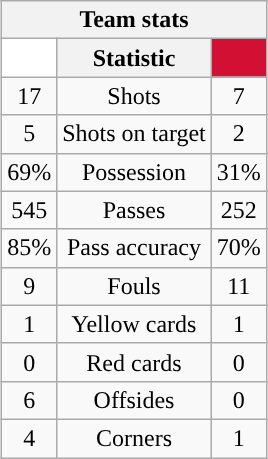<table class="wikitable" style="margin-left: auto; margin-right: auto; border: none; text-align:center;">
<tr>
<th colspan=3>Team stats</th>
</tr>
<tr>
<th style="background: #FFFFFF; color: #3C3B6E;"> <a href='#'></a></th>
<th>Statistic</th>
<th style="background: #d21034; color: #FFFFFF;"> <a href='#'></a></th>
</tr>
<tr>
<td>17</td>
<td>Shots</td>
<td>7</td>
</tr>
<tr>
<td>5</td>
<td>Shots on target</td>
<td>2</td>
</tr>
<tr>
<td>69%</td>
<td>Possession</td>
<td>31%</td>
</tr>
<tr>
<td>545</td>
<td>Passes</td>
<td>252</td>
</tr>
<tr>
<td>85%</td>
<td>Pass accuracy</td>
<td>70%</td>
</tr>
<tr>
<td>9</td>
<td>Fouls</td>
<td>11</td>
</tr>
<tr>
<td>1</td>
<td>Yellow cards</td>
<td>1</td>
</tr>
<tr>
<td>0</td>
<td>Red cards</td>
<td>0</td>
</tr>
<tr>
<td>6</td>
<td>Offsides</td>
<td>0</td>
</tr>
<tr>
<td>4</td>
<td>Corners</td>
<td>1</td>
</tr>
</table>
